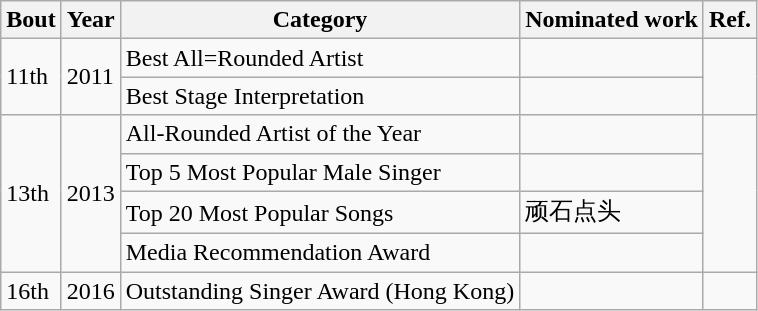<table class="wikitable">
<tr>
<th>Bout</th>
<th>Year</th>
<th>Category</th>
<th>Nominated work</th>
<th>Ref.</th>
</tr>
<tr>
<td rowspan=2>11th</td>
<td rowspan=2>2011</td>
<td>Best All=Rounded Artist</td>
<td></td>
<td rowspan=2></td>
</tr>
<tr>
<td>Best Stage Interpretation</td>
<td></td>
</tr>
<tr>
<td rowspan=4>13th</td>
<td rowspan=4>2013</td>
<td>All-Rounded Artist of the Year</td>
<td></td>
<td rowspan=4></td>
</tr>
<tr>
<td>Top 5 Most Popular Male Singer</td>
<td></td>
</tr>
<tr>
<td>Top 20 Most Popular Songs</td>
<td>顽石点头</td>
</tr>
<tr>
<td>Media Recommendation Award</td>
<td></td>
</tr>
<tr>
<td>16th</td>
<td>2016</td>
<td>Outstanding Singer Award (Hong Kong)</td>
<td></td>
<td></td>
</tr>
</table>
